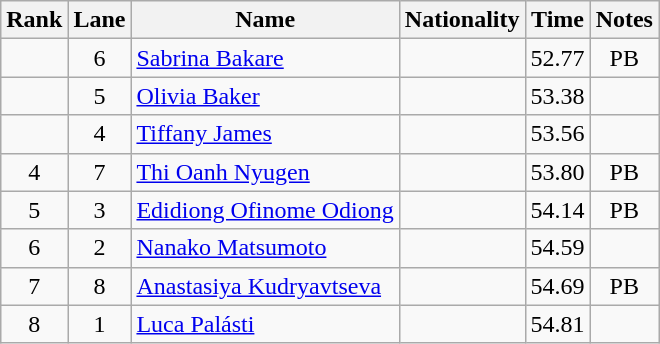<table class="wikitable sortable" style="text-align:center">
<tr>
<th>Rank</th>
<th>Lane</th>
<th>Name</th>
<th>Nationality</th>
<th>Time</th>
<th>Notes</th>
</tr>
<tr>
<td></td>
<td>6</td>
<td align=left><a href='#'>Sabrina Bakare</a></td>
<td align=left></td>
<td>52.77</td>
<td>PB</td>
</tr>
<tr>
<td></td>
<td>5</td>
<td align=left><a href='#'>Olivia Baker</a></td>
<td align=left></td>
<td>53.38</td>
<td></td>
</tr>
<tr>
<td></td>
<td>4</td>
<td align=left><a href='#'>Tiffany James</a></td>
<td align=left></td>
<td>53.56</td>
<td></td>
</tr>
<tr>
<td>4</td>
<td>7</td>
<td align=left><a href='#'>Thi Oanh Nyugen</a></td>
<td align=left></td>
<td>53.80</td>
<td>PB</td>
</tr>
<tr>
<td>5</td>
<td>3</td>
<td align=left><a href='#'>Edidiong Ofinome Odiong</a></td>
<td align=left></td>
<td>54.14</td>
<td>PB</td>
</tr>
<tr>
<td>6</td>
<td>2</td>
<td align=left><a href='#'>Nanako Matsumoto</a></td>
<td align=left></td>
<td>54.59</td>
<td></td>
</tr>
<tr>
<td>7</td>
<td>8</td>
<td align=left><a href='#'>Anastasiya Kudryavtseva</a></td>
<td align=left></td>
<td>54.69</td>
<td>PB</td>
</tr>
<tr>
<td>8</td>
<td>1</td>
<td align=left><a href='#'>Luca Palásti</a></td>
<td align=left></td>
<td>54.81</td>
<td></td>
</tr>
</table>
